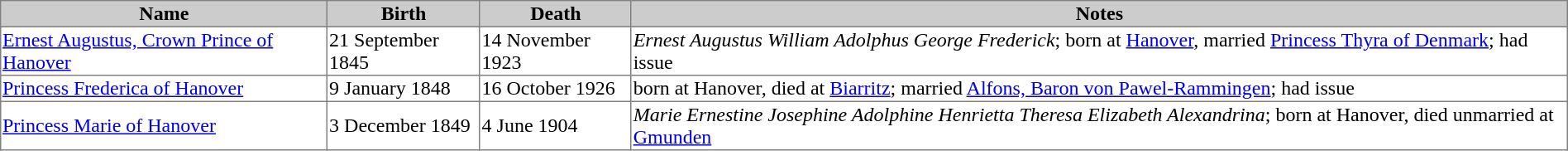<table border=1 style="border-collapse: collapse;">
<tr bgcolor=cccccc>
<th>Name</th>
<th>Birth</th>
<th>Death</th>
<th>Notes</th>
</tr>
<tr>
<td><a href='#'>Ernest Augustus, Crown Prince of Hanover</a></td>
<td>21 September 1845</td>
<td>14 November 1923</td>
<td><em>Ernest Augustus William Adolphus George Frederick</em>; born at <a href='#'>Hanover</a>, married <a href='#'>Princess Thyra of Denmark</a>; had issue</td>
</tr>
<tr>
<td><a href='#'>Princess Frederica of Hanover</a></td>
<td>9 January 1848</td>
<td>16 October 1926</td>
<td>born at Hanover, died at <a href='#'>Biarritz</a>; married <a href='#'>Alfons, Baron von Pawel-Rammingen</a>; had issue</td>
</tr>
<tr>
<td><a href='#'>Princess Marie of Hanover</a></td>
<td>3 December 1849</td>
<td>4 June 1904</td>
<td><em>Marie Ernestine Josephine Adolphine Henrietta Theresa Elizabeth Alexandrina</em>; born at Hanover, died unmarried at <a href='#'>Gmunden</a></td>
</tr>
</table>
